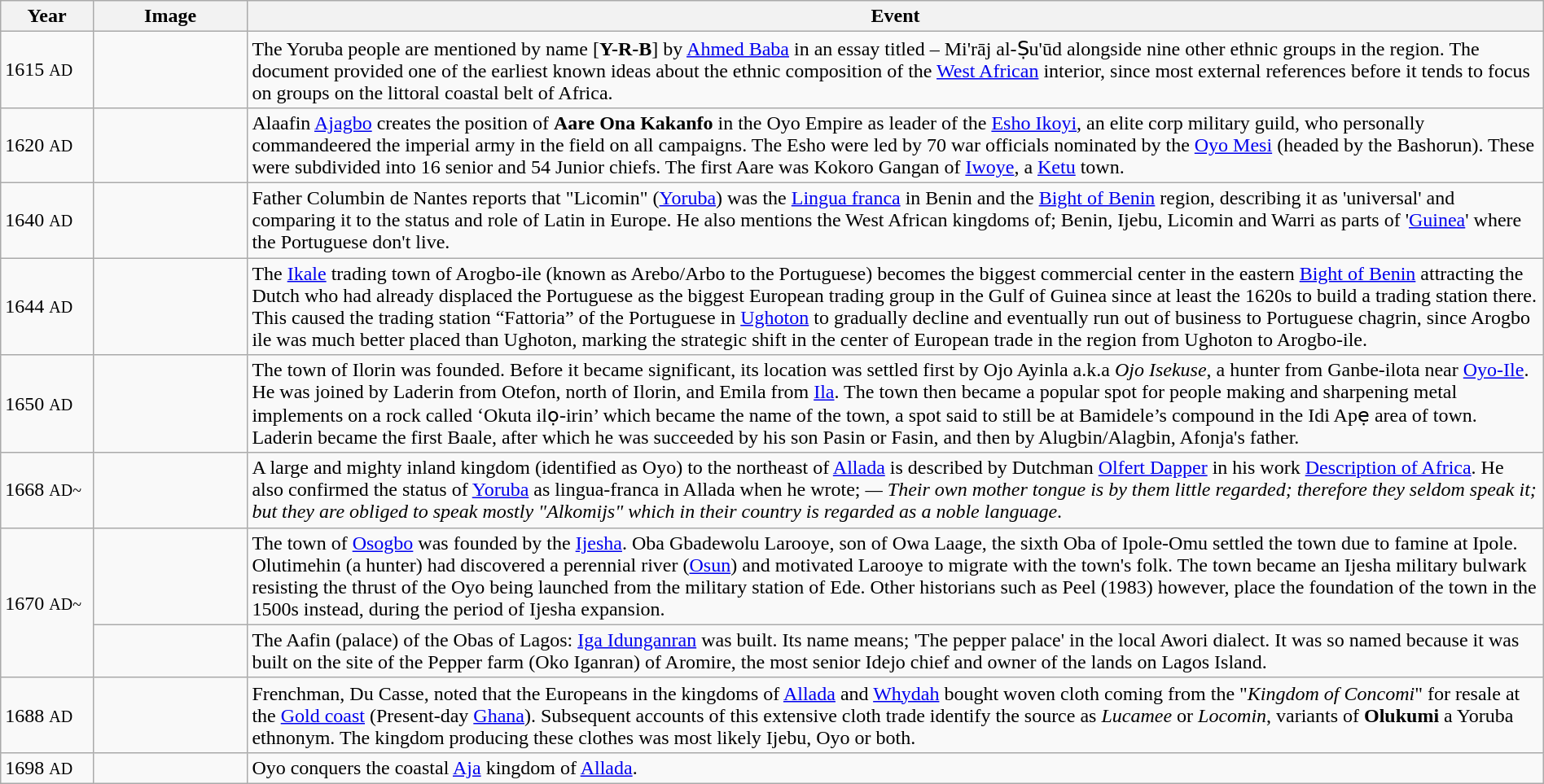<table class="wikitable" width="100%">
<tr>
<th style="width:6%">Year</th>
<th style="width:10%">Image</th>
<th>Event</th>
</tr>
<tr>
<td>1615 <small>AD</small></td>
<td></td>
<td>The Yoruba people are mentioned by name [<strong>Y-R-B</strong>] by <a href='#'>Ahmed Baba</a> in an essay titled – Mi'rāj al-Ṣu'ūd alongside nine other ethnic groups in the region. The document provided one of the earliest known ideas about the ethnic composition of the <a href='#'>West African</a> interior, since most external references before it tends to focus on groups on the littoral coastal belt of Africa.</td>
</tr>
<tr>
<td>1620 <small>AD</small></td>
<td></td>
<td>Alaafin <a href='#'>Ajagbo</a> creates the position of <strong>Aare Ona Kakanfo</strong> in the Oyo Empire as leader of the <a href='#'>Esho Ikoyi</a>, an elite corp military guild, who personally commandeered the imperial army in the field on all campaigns. The Esho were led by 70 war officials nominated by the <a href='#'>Oyo Mesi</a> (headed by the Bashorun). These were subdivided into 16 senior and 54 Junior chiefs. The first Aare was Kokoro Gangan of <a href='#'>Iwoye</a>, a <a href='#'>Ketu</a> town.</td>
</tr>
<tr>
<td>1640 <small>AD</small></td>
<td><small></small></td>
<td>Father Columbin de Nantes reports that "Licomin" (<a href='#'>Yoruba</a>) was the <a href='#'>Lingua franca</a> in Benin and the <a href='#'>Bight of Benin</a> region, describing it as 'universal' and comparing it to the status and role of Latin in Europe. He also mentions the West African kingdoms of; Benin, Ijebu, Licomin and Warri as parts of '<a href='#'>Guinea</a>' where the Portuguese don't live.</td>
</tr>
<tr>
<td>1644 <small>AD</small></td>
<td><small></small></td>
<td>The <a href='#'>Ikale</a> trading town of Arogbo-ile (known as Arebo/Arbo to the Portuguese) becomes the biggest commercial center in the eastern <a href='#'>Bight of Benin</a> attracting the Dutch who had already displaced the Portuguese as the biggest European trading group in the Gulf of Guinea since at least the 1620s to build a trading station there. This caused the trading station “Fattoria” of the Portuguese in <a href='#'>Ughoton</a> to gradually decline and eventually run out of business to Portuguese chagrin, since Arogbo ile was much better placed than Ughoton, marking the strategic shift in the center of European trade in the region from Ughoton to Arogbo-ile.</td>
</tr>
<tr>
<td>1650 <small>AD</small></td>
<td><small></small></td>
<td>The town of Ilorin was founded. Before it became significant, its location was settled first by Ojo Ayinla a.k.a <em>Ojo Isekuse</em>, a hunter from Ganbe-ilota near <a href='#'>Oyo-Ile</a>. He was joined by Laderin from Otefon, north of Ilorin, and Emila from <a href='#'>Ila</a>. The town then became a popular spot for people making and sharpening metal implements on a rock called ‘Okuta ilọ-irin’ which became the name of the town, a spot said to still be at Bamidele’s compound in the Idi Apẹ area of town. Laderin became the first Baale, after which he was succeeded by his son Pasin or Fasin, and then by Alugbin/Alagbin, Afonja's father.</td>
</tr>
<tr>
<td>1668 <small>AD~</small></td>
<td></td>
<td>A large and mighty inland kingdom (identified as Oyo) to the northeast of <a href='#'>Allada</a> is described by Dutchman <a href='#'>Olfert Dapper</a> in his work <a href='#'>Description of Africa</a>. He also confirmed the status of <a href='#'>Yoruba</a> as lingua-franca in Allada when he wrote; <em>— Their own mother tongue is by them little regarded; therefore they seldom speak it; but they are obliged to speak mostly "Alkomijs" which in their country is regarded as a noble language</em>.</td>
</tr>
<tr>
<td rowspan="2" valign="middle">1670 <small>AD~</small></td>
<td></td>
<td>The town of <a href='#'>Osogbo</a> was founded by the <a href='#'>Ijesha</a>. Oba Gbadewolu Larooye, son of Owa Laage, the sixth Oba of Ipole-Omu settled the town due to famine at Ipole. Olutimehin (a hunter) had discovered a perennial river (<a href='#'>Osun</a>) and motivated Larooye to migrate with the town's folk. The town became an Ijesha military bulwark resisting the thrust of the Oyo being launched from the military station of Ede. Other historians such as Peel (1983) however, place the foundation of the town in the 1500s instead, during the period of Ijesha expansion.</td>
</tr>
<tr>
<td></td>
<td>The Aafin (palace) of the Obas of Lagos: <a href='#'>Iga Idunganran</a> was built. Its name means; 'The pepper palace' in the local Awori dialect. It was so named because it was built on the site of the Pepper farm (Oko Iganran) of Aromire, the most senior Idejo chief and owner of the lands on Lagos Island.</td>
</tr>
<tr>
<td>1688 <small>AD</small></td>
<td></td>
<td>Frenchman, Du Casse, noted that the Europeans in the kingdoms of <a href='#'>Allada</a> and <a href='#'>Whydah</a> bought woven cloth coming from the "<em>Kingdom of Concomi</em>" for resale at the <a href='#'>Gold coast</a> (Present-day <a href='#'>Ghana</a>). Subsequent accounts of this extensive cloth trade identify the source as <em>Lucamee</em> or <em>Locomin</em>, variants of <strong>Olukumi</strong> a Yoruba ethnonym. The kingdom producing these clothes was most likely Ijebu, Oyo or both.</td>
</tr>
<tr>
<td>1698 <small>AD</small></td>
<td></td>
<td>Oyo conquers the coastal <a href='#'>Aja</a> kingdom of <a href='#'>Allada</a>.</td>
</tr>
</table>
